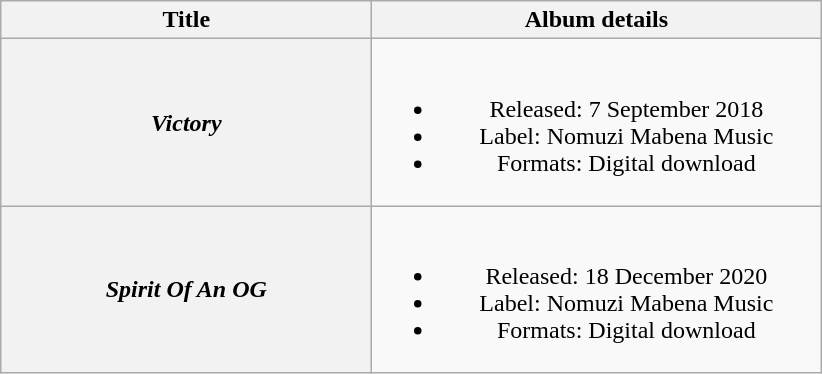<table style="text-align:center;" class="wikitable plainrowheaders">
<tr>
<th style="width:15em;" scope="col">Title</th>
<th style="width:18.25em;" scope="col">Album details</th>
</tr>
<tr>
<th scope="row"><em>Victory</em></th>
<td><br><ul><li>Released: 7 September 2018</li><li>Label: Nomuzi Mabena Music</li><li>Formats: Digital download</li></ul></td>
</tr>
<tr>
<th scope="row"><em>Spirit Of An OG</em></th>
<td><br><ul><li>Released: 18 December 2020</li><li>Label: Nomuzi Mabena Music</li><li>Formats: Digital download</li></ul></td>
</tr>
</table>
